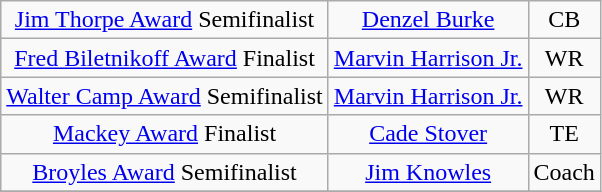<table class="wikitable sortable sortable" style="text-align: center">
<tr>
<td><a href='#'>Jim Thorpe Award</a> Semifinalist</td>
<td><a href='#'>Denzel Burke</a></td>
<td>CB</td>
</tr>
<tr>
<td><a href='#'>Fred Biletnikoff Award</a> Finalist</td>
<td><a href='#'>Marvin Harrison Jr.</a></td>
<td>WR</td>
</tr>
<tr>
<td><a href='#'>Walter Camp Award</a> Semifinalist</td>
<td><a href='#'>Marvin Harrison Jr.</a></td>
<td>WR</td>
</tr>
<tr>
<td><a href='#'>Mackey Award</a> Finalist</td>
<td><a href='#'>Cade Stover</a></td>
<td>TE</td>
</tr>
<tr>
<td><a href='#'>Broyles Award</a> Semifinalist</td>
<td><a href='#'>Jim Knowles</a></td>
<td>Coach</td>
</tr>
<tr>
</tr>
</table>
